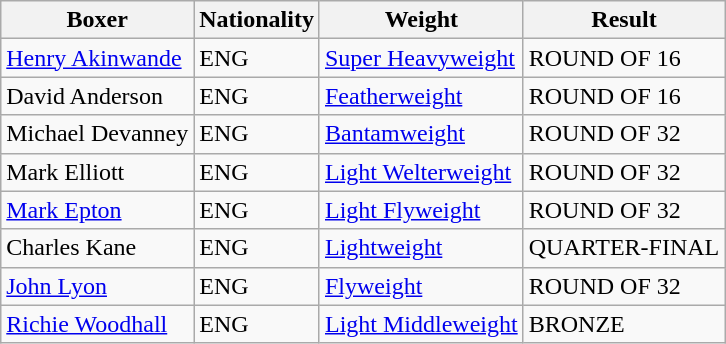<table class="wikitable">
<tr>
<th>Boxer</th>
<th>Nationality</th>
<th>Weight</th>
<th>Result</th>
</tr>
<tr>
<td><a href='#'>Henry Akinwande</a></td>
<td> ENG</td>
<td><a href='#'>Super Heavyweight</a></td>
<td>ROUND OF 16</td>
</tr>
<tr>
<td>David Anderson</td>
<td> ENG</td>
<td><a href='#'>Featherweight</a></td>
<td>ROUND OF 16</td>
</tr>
<tr>
<td>Michael Devanney</td>
<td> ENG</td>
<td><a href='#'>Bantamweight</a></td>
<td>ROUND OF 32</td>
</tr>
<tr>
<td>Mark Elliott</td>
<td> ENG</td>
<td><a href='#'>Light Welterweight</a></td>
<td>ROUND OF 32</td>
</tr>
<tr>
<td><a href='#'>Mark Epton</a></td>
<td> ENG</td>
<td><a href='#'>Light Flyweight</a></td>
<td>ROUND OF 32</td>
</tr>
<tr>
<td>Charles Kane</td>
<td> ENG</td>
<td><a href='#'>Lightweight</a></td>
<td>QUARTER-FINAL</td>
</tr>
<tr>
<td><a href='#'>John Lyon</a></td>
<td> ENG</td>
<td><a href='#'>Flyweight</a></td>
<td>ROUND OF 32</td>
</tr>
<tr>
<td><a href='#'>Richie Woodhall</a></td>
<td> ENG</td>
<td><a href='#'>Light Middleweight</a></td>
<td>BRONZE</td>
</tr>
</table>
